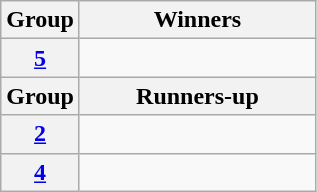<table class="wikitable">
<tr>
<th>Group</th>
<th width="150">Winners</th>
</tr>
<tr>
<th><a href='#'>5</a></th>
<td></td>
</tr>
<tr>
<th>Group</th>
<th width="150">Runners-up</th>
</tr>
<tr>
<th><a href='#'>2</a></th>
<td></td>
</tr>
<tr>
<th><a href='#'>4</a></th>
<td></td>
</tr>
</table>
